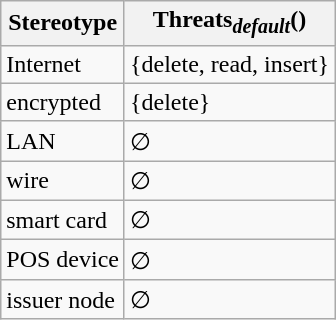<table class="wikitable">
<tr>
<th>Stereotype</th>
<th>Threats<sub><em>default</em></sub>()</th>
</tr>
<tr>
<td>Internet</td>
<td>{delete, read, insert}</td>
</tr>
<tr>
<td>encrypted</td>
<td>{delete}</td>
</tr>
<tr>
<td>LAN</td>
<td>∅</td>
</tr>
<tr>
<td>wire</td>
<td>∅</td>
</tr>
<tr>
<td>smart card</td>
<td>∅</td>
</tr>
<tr>
<td>POS device</td>
<td>∅</td>
</tr>
<tr>
<td>issuer node</td>
<td>∅</td>
</tr>
</table>
